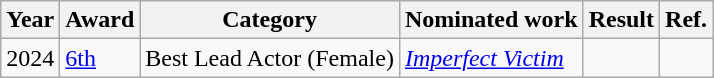<table class="wikitable">
<tr>
<th>Year</th>
<th>Award</th>
<th>Category</th>
<th>Nominated work</th>
<th>Result</th>
<th>Ref.</th>
</tr>
<tr>
<td>2024</td>
<td><a href='#'>6th</a></td>
<td rowspan=1>Best Lead Actor (Female)</td>
<td><em><a href='#'>Imperfect Victim</a></em></td>
<td></td>
<td></td>
</tr>
</table>
